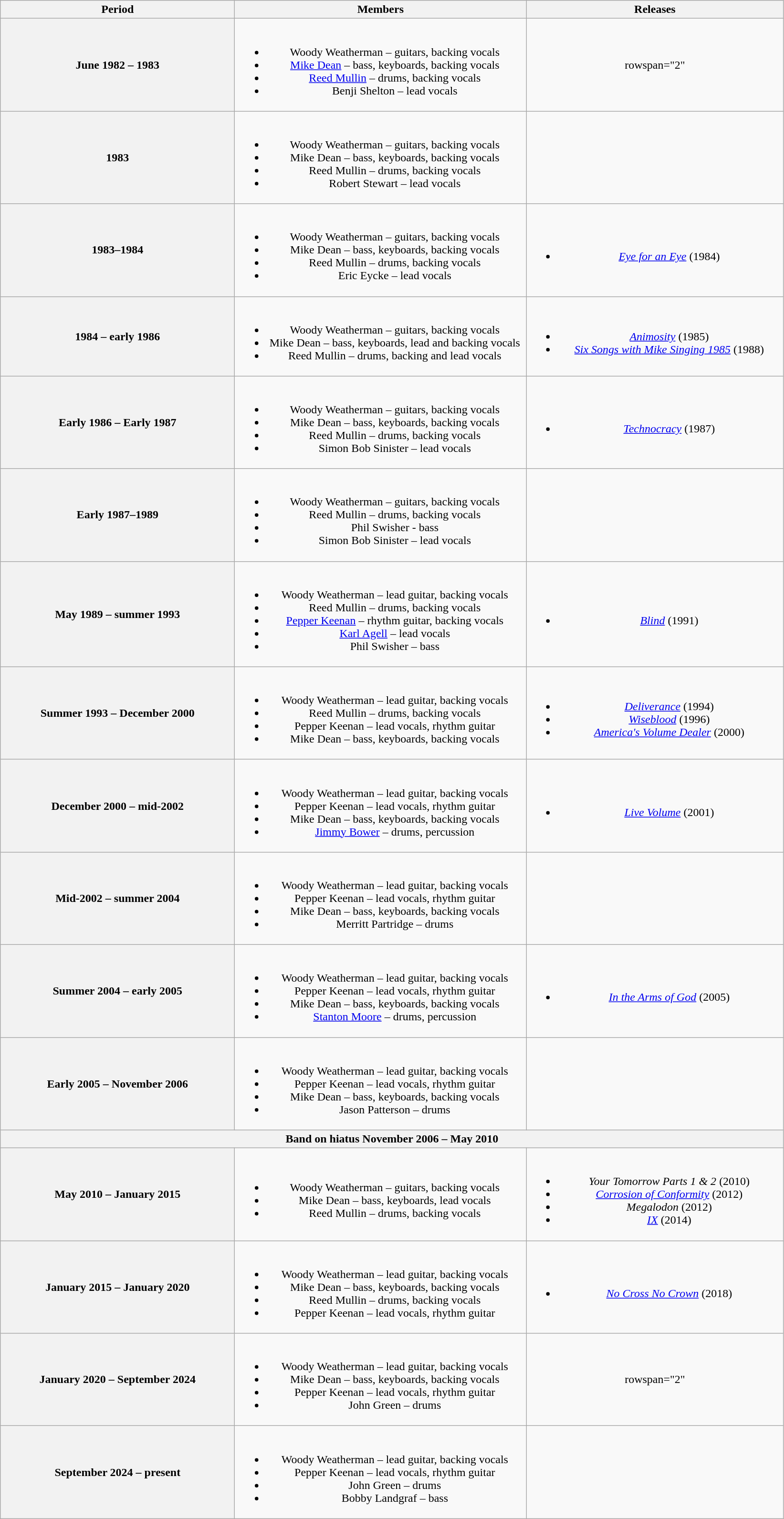<table class="wikitable plainrowheaders" style="text-align:center;">
<tr>
<th scope="col" style="width:20em;">Period</th>
<th scope="col" style="width:25em;">Members</th>
<th scope="col" style="width:22em;">Releases</th>
</tr>
<tr>
<th scope="col">June 1982 – 1983</th>
<td><br><ul><li>Woody Weatherman – guitars, backing vocals</li><li><a href='#'>Mike Dean</a> – bass, keyboards, backing vocals</li><li><a href='#'>Reed Mullin</a> – drums, backing vocals</li><li>Benji Shelton – lead vocals</li></ul></td>
<td>rowspan="2" </td>
</tr>
<tr>
<th scope="col">1983</th>
<td><br><ul><li>Woody Weatherman – guitars, backing vocals</li><li>Mike Dean – bass, keyboards, backing vocals</li><li>Reed Mullin – drums, backing vocals</li><li>Robert Stewart – lead vocals</li></ul></td>
</tr>
<tr>
<th scope="col">1983–1984</th>
<td><br><ul><li>Woody Weatherman – guitars, backing vocals</li><li>Mike Dean – bass, keyboards, backing vocals</li><li>Reed Mullin – drums, backing vocals</li><li>Eric Eycke – lead vocals</li></ul></td>
<td><br><ul><li><em><a href='#'>Eye for an Eye</a></em> (1984)</li></ul></td>
</tr>
<tr>
<th scope="col">1984 – early 1986</th>
<td><br><ul><li>Woody Weatherman – guitars, backing vocals</li><li>Mike Dean – bass, keyboards, lead and backing vocals</li><li>Reed Mullin – drums, backing and lead vocals</li></ul></td>
<td><br><ul><li><em><a href='#'>Animosity</a></em> (1985)</li><li><em><a href='#'>Six Songs with Mike Singing 1985</a></em> (1988)</li></ul></td>
</tr>
<tr>
<th scope="col">Early 1986 – Early 1987</th>
<td><br><ul><li>Woody Weatherman – guitars, backing vocals</li><li>Mike Dean – bass, keyboards, backing vocals</li><li>Reed Mullin – drums, backing vocals</li><li>Simon Bob Sinister – lead vocals</li></ul></td>
<td><br><ul><li><em><a href='#'>Technocracy</a></em> (1987)</li></ul></td>
</tr>
<tr>
<th scope="col">Early 1987–1989</th>
<td><br><ul><li>Woody Weatherman – guitars, backing vocals</li><li>Reed Mullin – drums, backing vocals</li><li>Phil Swisher - bass</li><li>Simon Bob Sinister – lead vocals</li></ul></td>
<td></td>
</tr>
<tr>
<th scope="col">May 1989 – summer 1993</th>
<td><br><ul><li>Woody Weatherman – lead guitar, backing vocals</li><li>Reed Mullin – drums, backing vocals</li><li><a href='#'>Pepper Keenan</a> – rhythm guitar, backing vocals</li><li><a href='#'>Karl Agell</a> – lead vocals</li><li>Phil Swisher – bass</li></ul></td>
<td><br><ul><li><em><a href='#'>Blind</a></em> (1991)</li></ul></td>
</tr>
<tr>
<th scope="col">Summer 1993 – December 2000</th>
<td><br><ul><li>Woody Weatherman – lead guitar, backing vocals</li><li>Reed Mullin – drums, backing vocals</li><li>Pepper Keenan – lead vocals, rhythm guitar</li><li>Mike Dean – bass, keyboards, backing vocals</li></ul></td>
<td><br><ul><li><em><a href='#'>Deliverance</a></em> (1994)</li><li><em><a href='#'>Wiseblood</a></em> (1996)</li><li><em><a href='#'>America's Volume Dealer</a></em> (2000)</li></ul></td>
</tr>
<tr>
<th scope="col">December 2000 – mid-2002</th>
<td><br><ul><li>Woody Weatherman – lead guitar, backing vocals</li><li>Pepper Keenan – lead vocals, rhythm guitar</li><li>Mike Dean – bass, keyboards, backing vocals</li><li><a href='#'>Jimmy Bower</a> – drums, percussion</li></ul></td>
<td><br><ul><li><em><a href='#'>Live Volume</a></em> (2001)</li></ul></td>
</tr>
<tr>
<th scope="col">Mid-2002 – summer 2004</th>
<td><br><ul><li>Woody Weatherman – lead guitar, backing vocals</li><li>Pepper Keenan – lead vocals, rhythm guitar</li><li>Mike Dean – bass, keyboards, backing vocals</li><li>Merritt Partridge – drums</li></ul></td>
<td></td>
</tr>
<tr>
<th scope="col">Summer 2004 – early 2005</th>
<td><br><ul><li>Woody Weatherman – lead guitar, backing vocals</li><li>Pepper Keenan – lead vocals, rhythm guitar</li><li>Mike Dean – bass, keyboards, backing vocals</li><li><a href='#'>Stanton Moore</a> – drums, percussion</li></ul></td>
<td><br><ul><li><em><a href='#'>In the Arms of God</a></em> (2005)</li></ul></td>
</tr>
<tr>
<th scope="col">Early 2005 – November 2006</th>
<td><br><ul><li>Woody Weatherman – lead guitar, backing vocals</li><li>Pepper Keenan – lead vocals, rhythm guitar</li><li>Mike Dean – bass, keyboards, backing vocals</li><li>Jason Patterson – drums</li></ul></td>
<td></td>
</tr>
<tr>
<th scope="col" colspan="3">Band on hiatus November 2006 – May 2010</th>
</tr>
<tr>
<th scope="col">May 2010 – January 2015</th>
<td><br><ul><li>Woody Weatherman – guitars, backing vocals</li><li>Mike Dean – bass, keyboards, lead vocals</li><li>Reed Mullin – drums, backing vocals</li></ul></td>
<td><br><ul><li><em>Your Tomorrow Parts 1 & 2</em> (2010)</li><li><em><a href='#'>Corrosion of Conformity</a></em> (2012)</li><li><em>Megalodon</em> (2012)</li><li><em><a href='#'>IX</a></em> (2014)</li></ul></td>
</tr>
<tr>
<th scope="col">January 2015 – January 2020</th>
<td><br><ul><li>Woody Weatherman – lead guitar, backing vocals</li><li>Mike Dean – bass, keyboards, backing vocals</li><li>Reed Mullin – drums, backing vocals</li><li>Pepper Keenan – lead vocals, rhythm guitar</li></ul></td>
<td><br><ul><li><em><a href='#'>No Cross No Crown</a></em> (2018)</li></ul></td>
</tr>
<tr>
<th scope="col">January 2020 – September 2024</th>
<td><br><ul><li>Woody Weatherman – lead guitar, backing vocals</li><li>Mike Dean – bass, keyboards, backing vocals</li><li>Pepper Keenan – lead vocals, rhythm guitar</li><li>John Green – drums</li></ul></td>
<td>rowspan="2" </td>
</tr>
<tr>
<th scope="col">September 2024 – present</th>
<td><br><ul><li>Woody Weatherman – lead guitar, backing vocals</li><li>Pepper Keenan – lead vocals, rhythm guitar</li><li>John Green – drums </li><li>Bobby Landgraf – bass </li></ul></td>
</tr>
</table>
